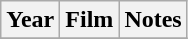<table class="wikitable sortable">
<tr>
<th>Year</th>
<th>Film</th>
<th>Notes</th>
</tr>
<tr>
</tr>
</table>
